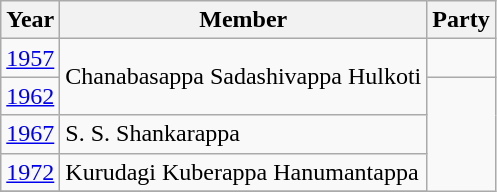<table class="wikitable sortable">
<tr>
<th>Year</th>
<th>Member</th>
<th colspan="2">Party</th>
</tr>
<tr>
<td><a href='#'>1957</a></td>
<td rowspan=2>Chanabasappa Sadashivappa Hulkoti</td>
<td></td>
</tr>
<tr>
<td><a href='#'>1962</a></td>
</tr>
<tr>
<td><a href='#'>1967</a></td>
<td>S. S. Shankarappa</td>
</tr>
<tr>
<td><a href='#'>1972</a></td>
<td>Kurudagi Kuberappa Hanumantappa</td>
</tr>
<tr>
</tr>
</table>
